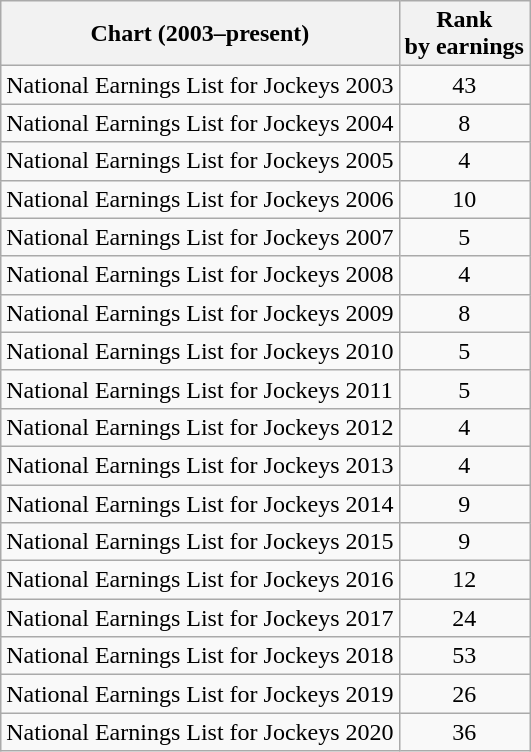<table class="wikitable sortable">
<tr>
<th>Chart (2003–present)</th>
<th>Rank<br>by earnings</th>
</tr>
<tr>
<td>National Earnings List for Jockeys 2003</td>
<td style="text-align:center;">43</td>
</tr>
<tr>
<td>National Earnings List for Jockeys 2004</td>
<td style="text-align:center;">8</td>
</tr>
<tr>
<td>National Earnings List for Jockeys 2005</td>
<td style="text-align:center;">4</td>
</tr>
<tr>
<td>National Earnings List for Jockeys 2006</td>
<td style="text-align:center;">10</td>
</tr>
<tr>
<td>National Earnings List for Jockeys 2007</td>
<td style="text-align:center;">5</td>
</tr>
<tr>
<td>National Earnings List for Jockeys 2008</td>
<td style="text-align:center;">4</td>
</tr>
<tr>
<td>National Earnings List for Jockeys 2009</td>
<td style="text-align:center;">8</td>
</tr>
<tr>
<td>National Earnings List for Jockeys 2010</td>
<td style="text-align:center;">5</td>
</tr>
<tr>
<td>National Earnings List for Jockeys 2011</td>
<td style="text-align:center;">5</td>
</tr>
<tr>
<td>National Earnings List for Jockeys 2012</td>
<td style="text-align:center;">4</td>
</tr>
<tr>
<td>National Earnings List for Jockeys 2013</td>
<td style="text-align:center;">4</td>
</tr>
<tr>
<td>National Earnings List for Jockeys 2014</td>
<td style="text-align:center;">9</td>
</tr>
<tr>
<td>National Earnings List for Jockeys 2015</td>
<td style="text-align:center;">9</td>
</tr>
<tr>
<td>National Earnings List for Jockeys 2016</td>
<td style="text-align:center;">12</td>
</tr>
<tr>
<td>National Earnings List for Jockeys 2017</td>
<td style="text-align:center;">24</td>
</tr>
<tr>
<td>National Earnings List for Jockeys 2018</td>
<td style="text-align:center;">53</td>
</tr>
<tr>
<td>National Earnings List for Jockeys 2019</td>
<td style="text-align:center;">26</td>
</tr>
<tr>
<td>National Earnings List for Jockeys 2020</td>
<td style="text-align:center;">36</td>
</tr>
</table>
